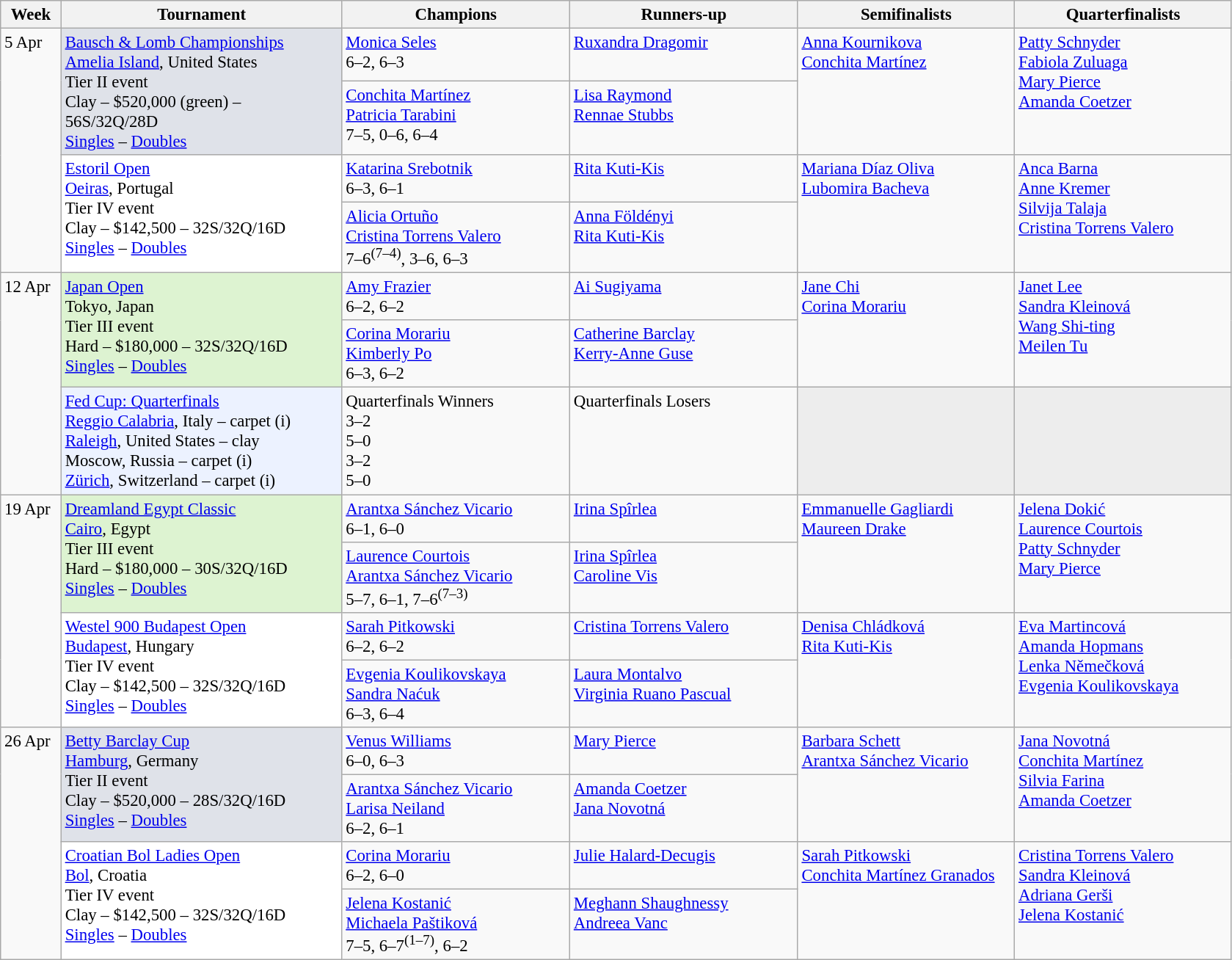<table class=wikitable style=font-size:95%>
<tr>
<th style="width:48px;">Week</th>
<th style="width:248px;">Tournament</th>
<th style="width:200px;">Champions</th>
<th style="width:200px;">Runners-up</th>
<th style="width:190px;">Semifinalists</th>
<th style="width:190px;">Quarterfinalists</th>
</tr>
<tr valign="top">
<td rowspan=4>5 Apr</td>
<td bgcolor=#dfe2e9 rowspan=2><a href='#'>Bausch & Lomb Championships</a><br> <a href='#'>Amelia Island</a>, United States <br>Tier II event <br> Clay – $520,000 (green) – 56S/32Q/28D<br><a href='#'>Singles</a> – <a href='#'>Doubles</a></td>
<td> <a href='#'>Monica Seles</a> <br> 6–2, 6–3</td>
<td> <a href='#'>Ruxandra Dragomir</a></td>
<td rowspan=2> <a href='#'>Anna Kournikova</a><br> <a href='#'>Conchita Martínez</a></td>
<td rowspan=2> <a href='#'>Patty Schnyder</a>  <br>  <a href='#'>Fabiola Zuluaga</a> <br> <a href='#'>Mary Pierce</a><br>   <a href='#'>Amanda Coetzer</a></td>
</tr>
<tr valign="top">
<td> <a href='#'>Conchita Martínez</a> <br>  <a href='#'>Patricia Tarabini</a><br>7–5, 0–6, 6–4</td>
<td> <a href='#'>Lisa Raymond</a> <br>  <a href='#'>Rennae Stubbs</a></td>
</tr>
<tr valign="top">
<td bgcolor=#FFFFFF rowspan=2><a href='#'>Estoril Open</a><br> <a href='#'>Oeiras</a>, Portugal <br>Tier IV event <br> Clay – $142,500 – 32S/32Q/16D<br><a href='#'>Singles</a> – <a href='#'>Doubles</a></td>
<td> <a href='#'>Katarina Srebotnik</a> <br> 6–3, 6–1</td>
<td> <a href='#'>Rita Kuti-Kis</a></td>
<td rowspan=2> <a href='#'>Mariana Díaz Oliva</a><br> <a href='#'>Lubomira Bacheva</a></td>
<td rowspan=2> <a href='#'>Anca Barna</a>  <br>  <a href='#'>Anne Kremer</a> <br> <a href='#'>Silvija Talaja</a><br>   <a href='#'>Cristina Torrens Valero</a></td>
</tr>
<tr valign="top">
<td> <a href='#'>Alicia Ortuño</a> <br>  <a href='#'>Cristina Torrens Valero</a><br>7–6<sup>(7–4)</sup>, 3–6, 6–3</td>
<td> <a href='#'>Anna Földényi</a> <br>  <a href='#'>Rita Kuti-Kis</a></td>
</tr>
<tr valign="top">
<td rowspan=3>12 Apr</td>
<td bgcolor=#DDF3D1 rowspan=2><a href='#'>Japan Open</a><br>  Tokyo, Japan <br>Tier III event <br> Hard – $180,000 – 32S/32Q/16D<br><a href='#'>Singles</a> – <a href='#'>Doubles</a></td>
<td> <a href='#'>Amy Frazier</a> <br> 6–2, 6–2</td>
<td> <a href='#'>Ai Sugiyama</a></td>
<td rowspan=2> <a href='#'>Jane Chi</a><br> <a href='#'>Corina Morariu</a></td>
<td rowspan=2> <a href='#'>Janet Lee</a>  <br>  <a href='#'>Sandra Kleinová</a> <br> <a href='#'>Wang Shi-ting</a><br>   <a href='#'>Meilen Tu</a></td>
</tr>
<tr valign="top">
<td> <a href='#'>Corina Morariu</a> <br>  <a href='#'>Kimberly Po</a><br>6–3, 6–2</td>
<td> <a href='#'>Catherine Barclay</a> <br>  <a href='#'>Kerry-Anne Guse</a></td>
</tr>
<tr valign="top">
<td bgcolor=#ECF2FF><a href='#'>Fed Cup: Quarterfinals</a> <br> <a href='#'>Reggio Calabria</a>, Italy – carpet (i)<br> <a href='#'>Raleigh</a>, United States – clay<br> Moscow, Russia – carpet (i)<br> <a href='#'>Zürich</a>, Switzerland – carpet (i)</td>
<td>Quarterfinals Winners <br> 3–2 <br> 5–0<br> 3–2<br> 5–0</td>
<td>Quarterfinals Losers <br><br><br><br></td>
<td bgcolor=#ededed></td>
<td bgcolor=#ededed></td>
</tr>
<tr valign="top">
<td rowspan=4>19 Apr</td>
<td bgcolor=#DDF3D1 rowspan=2><a href='#'>Dreamland Egypt Classic</a><br> <a href='#'>Cairo</a>, Egypt <br>Tier III event <br> Hard – $180,000 – 30S/32Q/16D<br><a href='#'>Singles</a> – <a href='#'>Doubles</a></td>
<td> <a href='#'>Arantxa Sánchez Vicario</a> <br> 6–1, 6–0</td>
<td> <a href='#'>Irina Spîrlea</a></td>
<td rowspan=2> <a href='#'>Emmanuelle Gagliardi</a><br> <a href='#'>Maureen Drake</a></td>
<td rowspan=2> <a href='#'>Jelena Dokić</a>  <br>  <a href='#'>Laurence Courtois</a> <br> <a href='#'>Patty Schnyder</a><br>   <a href='#'>Mary Pierce</a></td>
</tr>
<tr valign="top">
<td> <a href='#'>Laurence Courtois</a> <br>  <a href='#'>Arantxa Sánchez Vicario</a><br>5–7, 6–1, 7–6<sup>(7–3)</sup></td>
<td> <a href='#'>Irina Spîrlea</a> <br>  <a href='#'>Caroline Vis</a></td>
</tr>
<tr valign="top">
<td bgcolor=#FFFFFF rowspan=2><a href='#'>Westel 900 Budapest Open</a><br> <a href='#'>Budapest</a>, Hungary <br>Tier IV event <br> Clay – $142,500 – 32S/32Q/16D<br><a href='#'>Singles</a> – <a href='#'>Doubles</a></td>
<td> <a href='#'>Sarah Pitkowski</a> <br> 6–2, 6–2</td>
<td> <a href='#'>Cristina Torrens Valero</a></td>
<td rowspan=2> <a href='#'>Denisa Chládková</a><br> <a href='#'>Rita Kuti-Kis</a></td>
<td rowspan=2> <a href='#'>Eva Martincová</a>  <br>  <a href='#'>Amanda Hopmans</a> <br> <a href='#'>Lenka Němečková</a><br>   <a href='#'>Evgenia Koulikovskaya</a></td>
</tr>
<tr valign="top">
<td> <a href='#'>Evgenia Koulikovskaya</a> <br>  <a href='#'>Sandra Naćuk</a><br>6–3, 6–4</td>
<td> <a href='#'>Laura Montalvo</a> <br>  <a href='#'>Virginia Ruano Pascual</a></td>
</tr>
<tr valign="top">
<td rowspan=4>26 Apr</td>
<td bgcolor=#dfe2e9 rowspan=2><a href='#'>Betty Barclay Cup</a><br> <a href='#'>Hamburg</a>, Germany <br>Tier II event <br> Clay – $520,000 – 28S/32Q/16D<br><a href='#'>Singles</a> – <a href='#'>Doubles</a></td>
<td> <a href='#'>Venus Williams</a> <br> 6–0, 6–3</td>
<td> <a href='#'>Mary Pierce</a></td>
<td rowspan=2> <a href='#'>Barbara Schett</a><br> <a href='#'>Arantxa Sánchez Vicario</a></td>
<td rowspan=2> <a href='#'>Jana Novotná</a>  <br>  <a href='#'>Conchita Martínez</a> <br> <a href='#'>Silvia Farina</a><br>   <a href='#'>Amanda Coetzer</a></td>
</tr>
<tr valign="top">
<td> <a href='#'>Arantxa Sánchez Vicario</a> <br>  <a href='#'>Larisa Neiland</a><br>6–2, 6–1</td>
<td> <a href='#'>Amanda Coetzer</a> <br>  <a href='#'>Jana Novotná</a></td>
</tr>
<tr valign="top">
<td bgcolor=#FFFFFF rowspan=2><a href='#'>Croatian Bol Ladies Open</a><br> <a href='#'>Bol</a>, Croatia <br>Tier IV event <br> Clay – $142,500 – 32S/32Q/16D<br><a href='#'>Singles</a> – <a href='#'>Doubles</a></td>
<td> <a href='#'>Corina Morariu</a> <br> 6–2, 6–0</td>
<td> <a href='#'>Julie Halard-Decugis</a></td>
<td rowspan=2> <a href='#'>Sarah Pitkowski</a><br> <a href='#'>Conchita Martínez Granados</a></td>
<td rowspan=2> <a href='#'>Cristina Torrens Valero</a>  <br>  <a href='#'>Sandra Kleinová</a> <br> <a href='#'>Adriana Gerši</a><br>   <a href='#'>Jelena Kostanić</a></td>
</tr>
<tr valign="top">
<td> <a href='#'>Jelena Kostanić</a> <br>  <a href='#'>Michaela Paštiková</a><br>7–5, 6–7<sup>(1–7)</sup>, 6–2</td>
<td> <a href='#'>Meghann Shaughnessy</a> <br>  <a href='#'>Andreea Vanc</a></td>
</tr>
</table>
